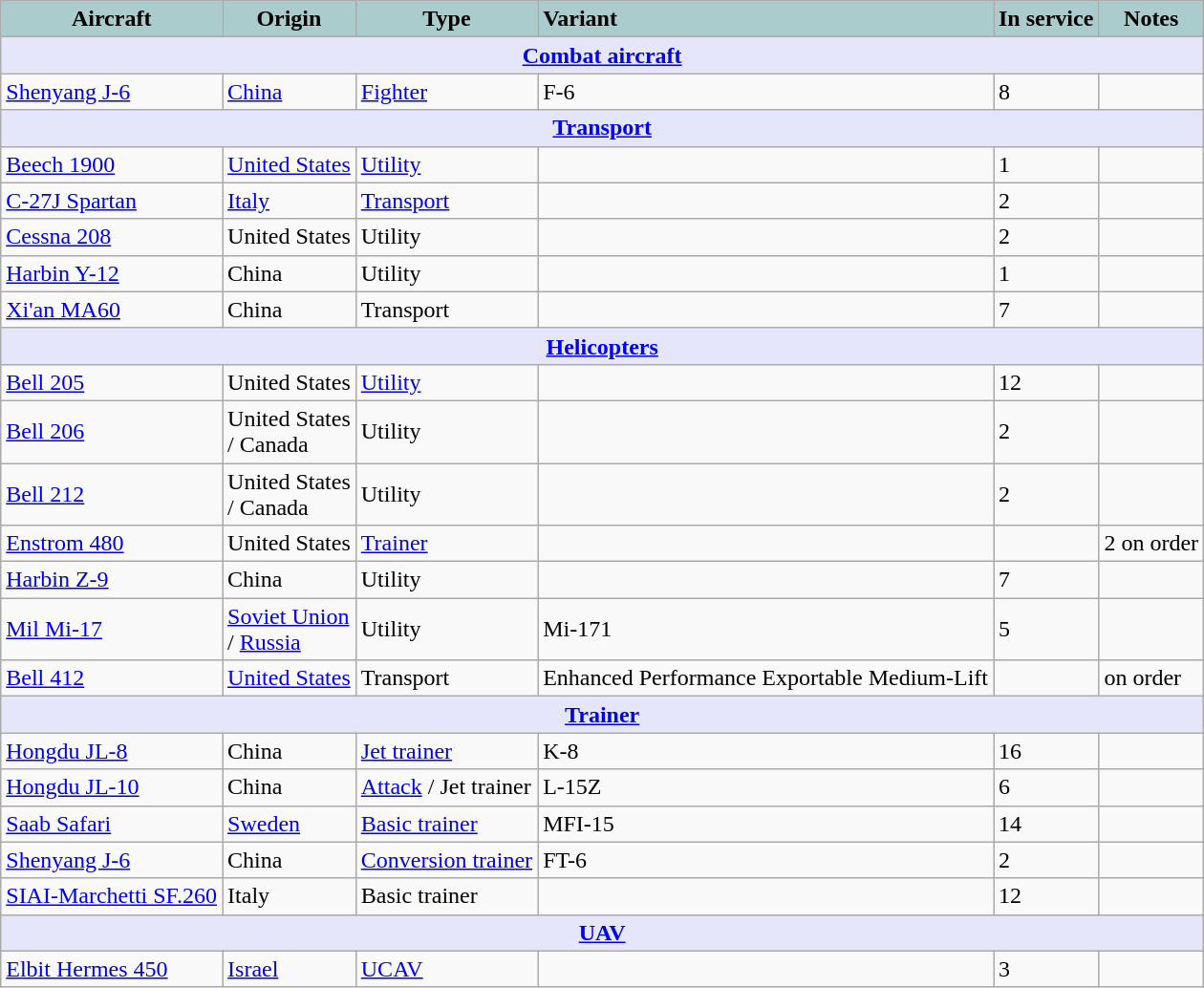<table class="wikitable">
<tr>
<th style="text-align:center; background:#acc;">Aircraft</th>
<th style="text-align: center; background:#acc;">Origin</th>
<th style="text-align:l center; background:#acc;">Type</th>
<th style="text-align:left; background:#acc;">Variant</th>
<th style="text-align:center; background:#acc;">In service</th>
<th style="text-align: center; background:#acc;">Notes</th>
</tr>
<tr>
<th style="align: center; background: lavender;" colspan="7"><a href='#'>Combat aircraft</a></th>
</tr>
<tr>
<td><a href='#'>Shenyang J-6</a></td>
<td><a href='#'>China</a></td>
<td><a href='#'>Fighter</a></td>
<td>F-6</td>
<td>8</td>
<td></td>
</tr>
<tr>
<th colspan="7" style="align: center; background: lavender;"><a href='#'>Transport</a></th>
</tr>
<tr>
<td><a href='#'>Beech 1900</a></td>
<td><a href='#'>United States</a></td>
<td><a href='#'>Utility</a></td>
<td></td>
<td>1</td>
<td></td>
</tr>
<tr>
<td><a href='#'>C-27J Spartan</a></td>
<td><a href='#'>Italy</a></td>
<td><a href='#'>Transport</a></td>
<td></td>
<td>2</td>
<td></td>
</tr>
<tr>
<td><a href='#'>Cessna 208</a></td>
<td>United States</td>
<td>Utility</td>
<td></td>
<td>2</td>
<td></td>
</tr>
<tr>
<td><a href='#'>Harbin Y-12</a></td>
<td>China</td>
<td>Utility</td>
<td></td>
<td>1</td>
<td></td>
</tr>
<tr>
<td><a href='#'>Xi'an MA60</a></td>
<td>China</td>
<td>Transport</td>
<td></td>
<td>7</td>
<td></td>
</tr>
<tr>
<th colspan="7" style="align: center; background: lavender;"><a href='#'>Helicopters</a></th>
</tr>
<tr>
<td><a href='#'>Bell 205</a></td>
<td>United States</td>
<td><a href='#'>Utility</a></td>
<td></td>
<td>12</td>
<td></td>
</tr>
<tr>
<td><a href='#'>Bell 206</a></td>
<td>United States<br>/ Canada</td>
<td>Utility</td>
<td></td>
<td>2</td>
<td></td>
</tr>
<tr>
<td><a href='#'>Bell 212</a></td>
<td>United States<br>/ Canada</td>
<td>Utility</td>
<td></td>
<td>2</td>
<td></td>
</tr>
<tr>
<td><a href='#'>Enstrom 480</a></td>
<td>United States</td>
<td><a href='#'>Trainer</a></td>
<td></td>
<td></td>
<td>2 on order</td>
</tr>
<tr>
<td><a href='#'>Harbin Z-9</a></td>
<td>China</td>
<td>Utility</td>
<td></td>
<td>7</td>
<td></td>
</tr>
<tr>
<td><a href='#'>Mil Mi-17</a></td>
<td><a href='#'>Soviet Union</a><br>/ <a href='#'>Russia</a></td>
<td>Utility</td>
<td>Mi-171</td>
<td>5</td>
</tr>
<tr>
<td><a href='#'>Bell 412</a></td>
<td><a href='#'>United States</a></td>
<td>Transport</td>
<td>Enhanced Performance Exportable Medium-Lift</td>
<td></td>
<td>on order</td>
</tr>
<tr>
<th colspan="7" style="align: center; background: lavender;"><a href='#'>Trainer</a></th>
</tr>
<tr>
<td><a href='#'>Hongdu JL-8</a></td>
<td>China</td>
<td><a href='#'>Jet trainer</a></td>
<td>K-8</td>
<td>16</td>
<td></td>
</tr>
<tr>
<td><a href='#'>Hongdu JL-10</a></td>
<td>China</td>
<td><a href='#'>Attack</a> / Jet trainer</td>
<td>L-15Z</td>
<td>6</td>
<td></td>
</tr>
<tr>
<td><a href='#'>Saab Safari</a></td>
<td><a href='#'>Sweden</a></td>
<td><a href='#'>Basic trainer</a></td>
<td>MFI-15</td>
<td>14</td>
<td></td>
</tr>
<tr>
<td><a href='#'>Shenyang J-6</a></td>
<td>China</td>
<td><a href='#'>Conversion trainer</a></td>
<td>FT-6</td>
<td>2</td>
<td></td>
</tr>
<tr>
<td><a href='#'>SIAI-Marchetti SF.260</a></td>
<td>Italy</td>
<td>Basic trainer</td>
<td></td>
<td>12</td>
<td></td>
</tr>
<tr>
<th style="align: center; background: lavender;" colspan="7"><a href='#'>UAV</a></th>
</tr>
<tr>
<td><a href='#'>Elbit Hermes 450</a></td>
<td><a href='#'>Israel</a></td>
<td><a href='#'>UCAV</a></td>
<td></td>
<td>3</td>
<td></td>
</tr>
</table>
